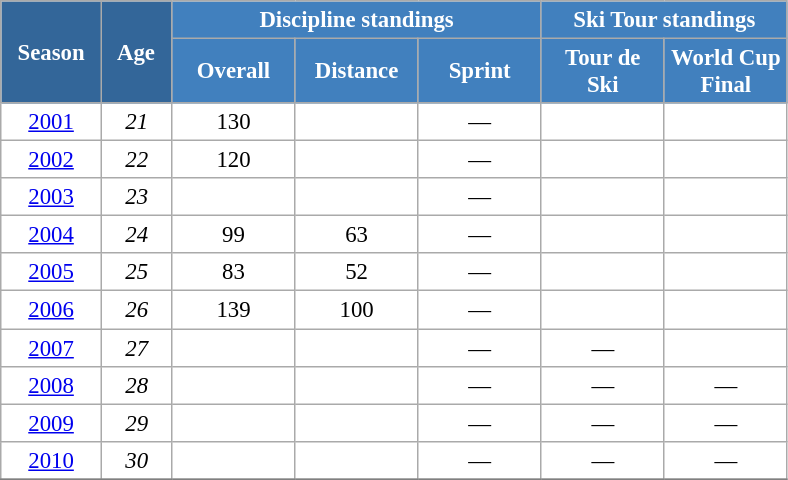<table class="wikitable" style="font-size:95%; text-align:center; border:grey solid 1px; border-collapse:collapse; background:#ffffff;">
<tr>
<th style="background-color:#369; color:white; width:60px;" rowspan="2"> Season </th>
<th style="background-color:#369; color:white; width:40px;" rowspan="2"> Age </th>
<th style="background-color:#4180be; color:white;" colspan="3">Discipline standings</th>
<th style="background-color:#4180be; color:white;" colspan="2">Ski Tour standings</th>
</tr>
<tr>
<th style="background-color:#4180be; color:white; width:75px;">Overall</th>
<th style="background-color:#4180be; color:white; width:75px;">Distance</th>
<th style="background-color:#4180be; color:white; width:75px;">Sprint</th>
<th style="background-color:#4180be; color:white; width:75px;">Tour de<br>Ski</th>
<th style="background-color:#4180be; color:white; width:75px;">World Cup<br>Final</th>
</tr>
<tr>
<td><a href='#'>2001</a></td>
<td><em>21</em></td>
<td>130</td>
<td></td>
<td>—</td>
<td></td>
<td></td>
</tr>
<tr>
<td><a href='#'>2002</a></td>
<td><em>22</em></td>
<td>120</td>
<td></td>
<td>—</td>
<td></td>
<td></td>
</tr>
<tr>
<td><a href='#'>2003</a></td>
<td><em>23</em></td>
<td></td>
<td></td>
<td>—</td>
<td></td>
<td></td>
</tr>
<tr>
<td><a href='#'>2004</a></td>
<td><em>24</em></td>
<td>99</td>
<td>63</td>
<td>—</td>
<td></td>
<td></td>
</tr>
<tr>
<td><a href='#'>2005</a></td>
<td><em>25</em></td>
<td>83</td>
<td>52</td>
<td>—</td>
<td></td>
<td></td>
</tr>
<tr>
<td><a href='#'>2006</a></td>
<td><em>26</em></td>
<td>139</td>
<td>100</td>
<td>—</td>
<td></td>
<td></td>
</tr>
<tr>
<td><a href='#'>2007</a></td>
<td><em>27</em></td>
<td></td>
<td></td>
<td>—</td>
<td>—</td>
<td></td>
</tr>
<tr>
<td><a href='#'>2008</a></td>
<td><em>28</em></td>
<td></td>
<td></td>
<td>—</td>
<td>—</td>
<td>—</td>
</tr>
<tr>
<td><a href='#'>2009</a></td>
<td><em>29</em></td>
<td></td>
<td></td>
<td>—</td>
<td>—</td>
<td>—</td>
</tr>
<tr>
<td><a href='#'>2010</a></td>
<td><em>30</em></td>
<td></td>
<td></td>
<td>—</td>
<td>—</td>
<td>—</td>
</tr>
<tr>
</tr>
</table>
